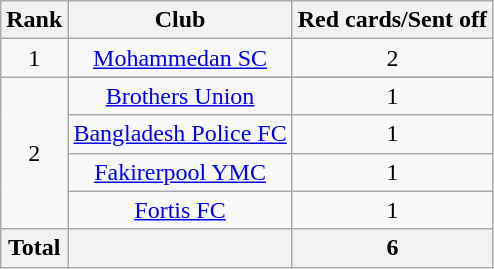<table class="wikitable" style="text-align:center">
<tr>
<th>Rank</th>
<th>Club</th>
<th>Red cards/Sent off</th>
</tr>
<tr>
<td>1</td>
<td><a href='#'>Mohammedan SC</a></td>
<td>2</td>
</tr>
<tr>
<td rowspan=5>2</td>
</tr>
<tr>
<td><a href='#'>Brothers Union</a></td>
<td>1</td>
</tr>
<tr>
<td><a href='#'>Bangladesh Police FC</a></td>
<td>1</td>
</tr>
<tr>
<td><a href='#'>Fakirerpool YMC</a></td>
<td>1</td>
</tr>
<tr>
<td><a href='#'>Fortis FC</a></td>
<td>1</td>
</tr>
<tr>
<th>Total</th>
<th></th>
<th>6</th>
</tr>
</table>
